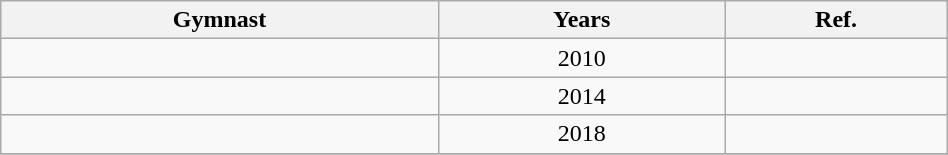<table class="wikitable sortable" width=50% style="text-align:center;">
<tr>
<th>Gymnast</th>
<th>Years</th>
<th class="unsortable">Ref.</th>
</tr>
<tr>
<td></td>
<td>2010</td>
<td></td>
</tr>
<tr>
<td></td>
<td>2014</td>
<td></td>
</tr>
<tr>
<td></td>
<td>2018</td>
<td></td>
</tr>
<tr>
</tr>
</table>
